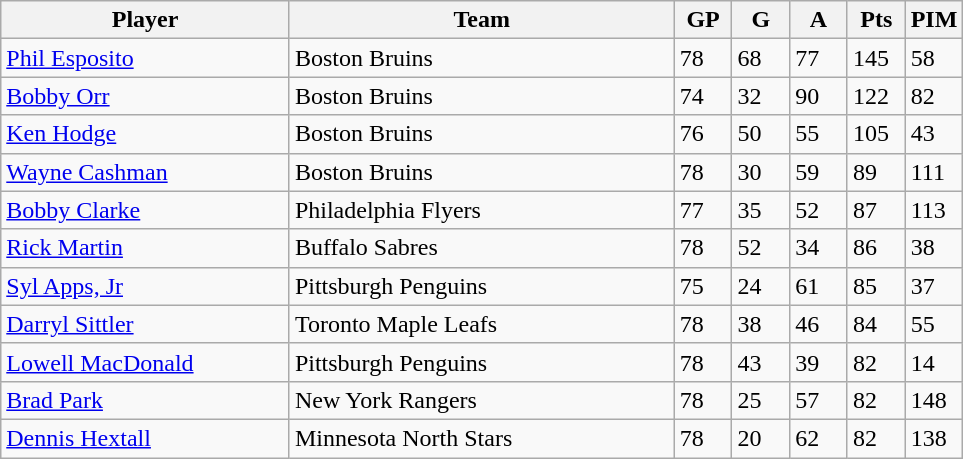<table class="wikitable">
<tr>
<th bgcolor="#DDDDFF" width="30%">Player</th>
<th bgcolor="#DDDDFF" width="40%">Team</th>
<th bgcolor="#DDDDFF" width="6%">GP</th>
<th bgcolor="#DDDDFF" width="6%">G</th>
<th bgcolor="#DDDDFF" width="6%">A</th>
<th bgcolor="#DDDDFF" width="6%">Pts</th>
<th bgcolor="#DDDDFF" width="6%">PIM</th>
</tr>
<tr>
<td><a href='#'>Phil Esposito</a></td>
<td>Boston Bruins</td>
<td>78</td>
<td>68</td>
<td>77</td>
<td>145</td>
<td>58</td>
</tr>
<tr>
<td><a href='#'>Bobby Orr</a></td>
<td>Boston Bruins</td>
<td>74</td>
<td>32</td>
<td>90</td>
<td>122</td>
<td>82</td>
</tr>
<tr>
<td><a href='#'>Ken Hodge</a></td>
<td>Boston Bruins</td>
<td>76</td>
<td>50</td>
<td>55</td>
<td>105</td>
<td>43</td>
</tr>
<tr>
<td><a href='#'>Wayne Cashman</a></td>
<td>Boston Bruins</td>
<td>78</td>
<td>30</td>
<td>59</td>
<td>89</td>
<td>111</td>
</tr>
<tr>
<td><a href='#'>Bobby Clarke</a></td>
<td>Philadelphia Flyers</td>
<td>77</td>
<td>35</td>
<td>52</td>
<td>87</td>
<td>113</td>
</tr>
<tr>
<td><a href='#'>Rick Martin</a></td>
<td>Buffalo Sabres</td>
<td>78</td>
<td>52</td>
<td>34</td>
<td>86</td>
<td>38</td>
</tr>
<tr>
<td><a href='#'>Syl Apps, Jr</a></td>
<td>Pittsburgh Penguins</td>
<td>75</td>
<td>24</td>
<td>61</td>
<td>85</td>
<td>37</td>
</tr>
<tr>
<td><a href='#'>Darryl Sittler</a></td>
<td>Toronto Maple Leafs</td>
<td>78</td>
<td>38</td>
<td>46</td>
<td>84</td>
<td>55</td>
</tr>
<tr>
<td><a href='#'>Lowell MacDonald</a></td>
<td>Pittsburgh Penguins</td>
<td>78</td>
<td>43</td>
<td>39</td>
<td>82</td>
<td>14</td>
</tr>
<tr>
<td><a href='#'>Brad Park</a></td>
<td>New York Rangers</td>
<td>78</td>
<td>25</td>
<td>57</td>
<td>82</td>
<td>148</td>
</tr>
<tr>
<td><a href='#'>Dennis Hextall</a></td>
<td>Minnesota North Stars</td>
<td>78</td>
<td>20</td>
<td>62</td>
<td>82</td>
<td>138</td>
</tr>
</table>
